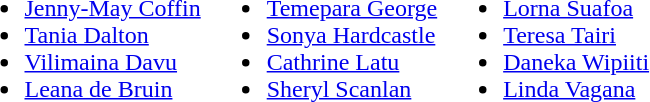<table>
<tr style="vertical-align:top">
<td><br><ul><li><a href='#'>Jenny-May Coffin</a></li><li><a href='#'>Tania Dalton</a></li><li><a href='#'>Vilimaina Davu</a></li><li><a href='#'>Leana de Bruin</a></li></ul></td>
<td><br><ul><li><a href='#'>Temepara George</a></li><li><a href='#'>Sonya Hardcastle</a></li><li><a href='#'>Cathrine Latu</a></li><li><a href='#'>Sheryl Scanlan</a></li></ul></td>
<td><br><ul><li><a href='#'>Lorna Suafoa</a></li><li><a href='#'>Teresa Tairi</a></li><li><a href='#'>Daneka Wipiiti</a></li><li><a href='#'>Linda Vagana</a></li></ul></td>
</tr>
</table>
